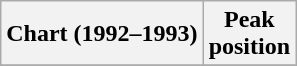<table class="wikitable plainrowheaders"  style="text-align:center">
<tr>
<th scope="col">Chart (1992–1993)</th>
<th scope="col">Peak<br>position</th>
</tr>
<tr>
</tr>
</table>
